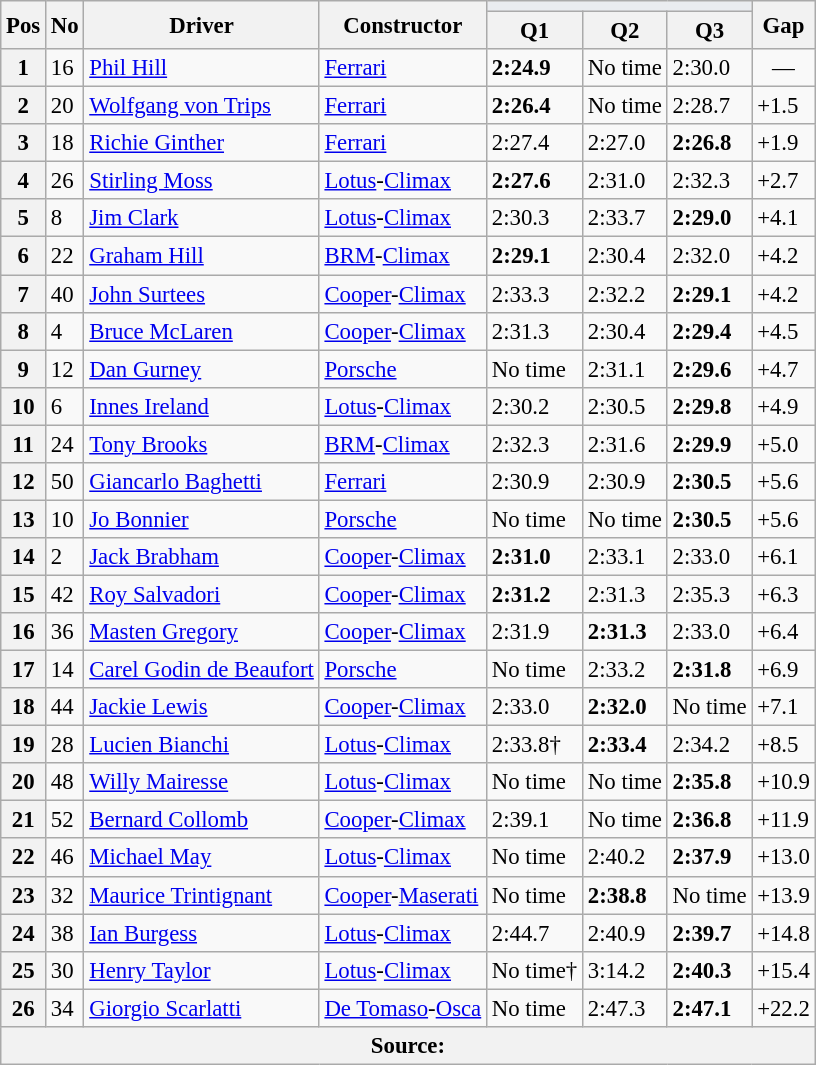<table class="wikitable sortable" style="font-size: 95%;">
<tr>
<th rowspan="2">Pos</th>
<th rowspan="2">No</th>
<th rowspan="2">Driver</th>
<th rowspan="2">Constructor</th>
<th colspan="3" style="background:#eaecf0; text-align:center;"></th>
<th rowspan="2">Gap</th>
</tr>
<tr>
<th>Q1</th>
<th>Q2</th>
<th>Q3</th>
</tr>
<tr>
<th>1</th>
<td>16</td>
<td> <a href='#'>Phil Hill</a></td>
<td><a href='#'>Ferrari</a></td>
<td><strong>2:24.9</strong></td>
<td>No time</td>
<td>2:30.0</td>
<td align="center">—</td>
</tr>
<tr>
<th>2</th>
<td>20</td>
<td> <a href='#'>Wolfgang von Trips</a></td>
<td><a href='#'>Ferrari</a></td>
<td><strong>2:26.4</strong></td>
<td>No time</td>
<td>2:28.7</td>
<td>+1.5</td>
</tr>
<tr>
<th>3</th>
<td>18</td>
<td> <a href='#'>Richie Ginther</a></td>
<td><a href='#'>Ferrari</a></td>
<td>2:27.4</td>
<td>2:27.0</td>
<td><strong>2:26.8</strong></td>
<td>+1.9</td>
</tr>
<tr>
<th>4</th>
<td>26</td>
<td> <a href='#'>Stirling Moss</a></td>
<td><a href='#'>Lotus</a>-<a href='#'>Climax</a></td>
<td><strong>2:27.6</strong></td>
<td>2:31.0</td>
<td>2:32.3</td>
<td>+2.7</td>
</tr>
<tr>
<th>5</th>
<td>8</td>
<td> <a href='#'>Jim Clark</a></td>
<td><a href='#'>Lotus</a>-<a href='#'>Climax</a></td>
<td>2:30.3</td>
<td>2:33.7</td>
<td><strong>2:29.0</strong></td>
<td>+4.1</td>
</tr>
<tr>
<th>6</th>
<td>22</td>
<td> <a href='#'>Graham Hill</a></td>
<td><a href='#'>BRM</a>-<a href='#'>Climax</a></td>
<td><strong>2:29.1</strong></td>
<td>2:30.4</td>
<td>2:32.0</td>
<td>+4.2</td>
</tr>
<tr>
<th>7</th>
<td>40</td>
<td> <a href='#'>John Surtees</a></td>
<td><a href='#'>Cooper</a>-<a href='#'>Climax</a></td>
<td>2:33.3</td>
<td>2:32.2</td>
<td><strong>2:29.1</strong></td>
<td>+4.2</td>
</tr>
<tr>
<th>8</th>
<td>4</td>
<td> <a href='#'>Bruce McLaren</a></td>
<td><a href='#'>Cooper</a>-<a href='#'>Climax</a></td>
<td>2:31.3</td>
<td>2:30.4</td>
<td><strong>2:29.4</strong></td>
<td>+4.5</td>
</tr>
<tr>
<th>9</th>
<td>12</td>
<td> <a href='#'>Dan Gurney</a></td>
<td><a href='#'>Porsche</a></td>
<td>No time</td>
<td>2:31.1</td>
<td><strong>2:29.6</strong></td>
<td>+4.7</td>
</tr>
<tr>
<th>10</th>
<td>6</td>
<td> <a href='#'>Innes Ireland</a></td>
<td><a href='#'>Lotus</a>-<a href='#'>Climax</a></td>
<td>2:30.2</td>
<td>2:30.5</td>
<td><strong>2:29.8</strong></td>
<td>+4.9</td>
</tr>
<tr>
<th>11</th>
<td>24</td>
<td> <a href='#'>Tony Brooks</a></td>
<td><a href='#'>BRM</a>-<a href='#'>Climax</a></td>
<td>2:32.3</td>
<td>2:31.6</td>
<td><strong>2:29.9</strong></td>
<td>+5.0</td>
</tr>
<tr>
<th>12</th>
<td>50</td>
<td> <a href='#'>Giancarlo Baghetti</a></td>
<td><a href='#'>Ferrari</a></td>
<td>2:30.9</td>
<td>2:30.9</td>
<td><strong>2:30.5</strong></td>
<td>+5.6</td>
</tr>
<tr>
<th>13</th>
<td>10</td>
<td> <a href='#'>Jo Bonnier</a></td>
<td><a href='#'>Porsche</a></td>
<td>No time</td>
<td>No time</td>
<td><strong>2:30.5</strong></td>
<td>+5.6</td>
</tr>
<tr>
<th>14</th>
<td>2</td>
<td> <a href='#'>Jack Brabham</a></td>
<td><a href='#'>Cooper</a>-<a href='#'>Climax</a></td>
<td><strong>2:31.0</strong></td>
<td>2:33.1</td>
<td>2:33.0</td>
<td>+6.1</td>
</tr>
<tr>
<th>15</th>
<td>42</td>
<td> <a href='#'>Roy Salvadori</a></td>
<td><a href='#'>Cooper</a>-<a href='#'>Climax</a></td>
<td><strong>2:31.2</strong></td>
<td>2:31.3</td>
<td>2:35.3</td>
<td>+6.3</td>
</tr>
<tr>
<th>16</th>
<td>36</td>
<td> <a href='#'>Masten Gregory</a></td>
<td><a href='#'>Cooper</a>-<a href='#'>Climax</a></td>
<td>2:31.9</td>
<td><strong>2:31.3</strong></td>
<td>2:33.0</td>
<td>+6.4</td>
</tr>
<tr>
<th>17</th>
<td>14</td>
<td> <a href='#'>Carel Godin de Beaufort</a></td>
<td><a href='#'>Porsche</a></td>
<td>No time</td>
<td>2:33.2</td>
<td><strong>2:31.8</strong></td>
<td>+6.9</td>
</tr>
<tr>
<th>18</th>
<td>44</td>
<td> <a href='#'>Jackie Lewis</a></td>
<td><a href='#'>Cooper</a>-<a href='#'>Climax</a></td>
<td>2:33.0</td>
<td><strong>2:32.0</strong></td>
<td>No time</td>
<td>+7.1</td>
</tr>
<tr>
<th>19</th>
<td>28</td>
<td> <a href='#'>Lucien Bianchi</a></td>
<td><a href='#'>Lotus</a>-<a href='#'>Climax</a></td>
<td>2:33.8†</td>
<td><strong>2:33.4</strong></td>
<td>2:34.2</td>
<td>+8.5</td>
</tr>
<tr>
<th>20</th>
<td>48</td>
<td> <a href='#'>Willy Mairesse</a></td>
<td><a href='#'>Lotus</a>-<a href='#'>Climax</a></td>
<td>No time</td>
<td>No time</td>
<td><strong>2:35.8</strong></td>
<td>+10.9</td>
</tr>
<tr>
<th>21</th>
<td>52</td>
<td> <a href='#'>Bernard Collomb</a></td>
<td><a href='#'>Cooper</a>-<a href='#'>Climax</a></td>
<td>2:39.1</td>
<td>No time</td>
<td><strong>2:36.8</strong></td>
<td>+11.9</td>
</tr>
<tr>
<th>22</th>
<td>46</td>
<td> <a href='#'>Michael May</a></td>
<td><a href='#'>Lotus</a>-<a href='#'>Climax</a></td>
<td>No time</td>
<td>2:40.2</td>
<td><strong>2:37.9</strong></td>
<td>+13.0</td>
</tr>
<tr>
<th>23</th>
<td>32</td>
<td> <a href='#'>Maurice Trintignant</a></td>
<td><a href='#'>Cooper</a>-<a href='#'>Maserati</a></td>
<td>No time</td>
<td><strong>2:38.8</strong></td>
<td>No time</td>
<td>+13.9</td>
</tr>
<tr>
<th>24</th>
<td>38</td>
<td> <a href='#'>Ian Burgess</a></td>
<td><a href='#'>Lotus</a>-<a href='#'>Climax</a></td>
<td>2:44.7</td>
<td>2:40.9</td>
<td><strong>2:39.7</strong></td>
<td>+14.8</td>
</tr>
<tr>
<th>25</th>
<td>30</td>
<td> <a href='#'>Henry Taylor</a></td>
<td><a href='#'>Lotus</a>-<a href='#'>Climax</a></td>
<td>No time†</td>
<td>3:14.2</td>
<td><strong>2:40.3</strong></td>
<td>+15.4</td>
</tr>
<tr>
<th>26</th>
<td>34</td>
<td> <a href='#'>Giorgio Scarlatti</a></td>
<td><a href='#'>De Tomaso</a>-<a href='#'>Osca</a></td>
<td>No time</td>
<td>2:47.3</td>
<td><strong>2:47.1</strong></td>
<td>+22.2</td>
</tr>
<tr>
<th colspan="8">Source:</th>
</tr>
</table>
